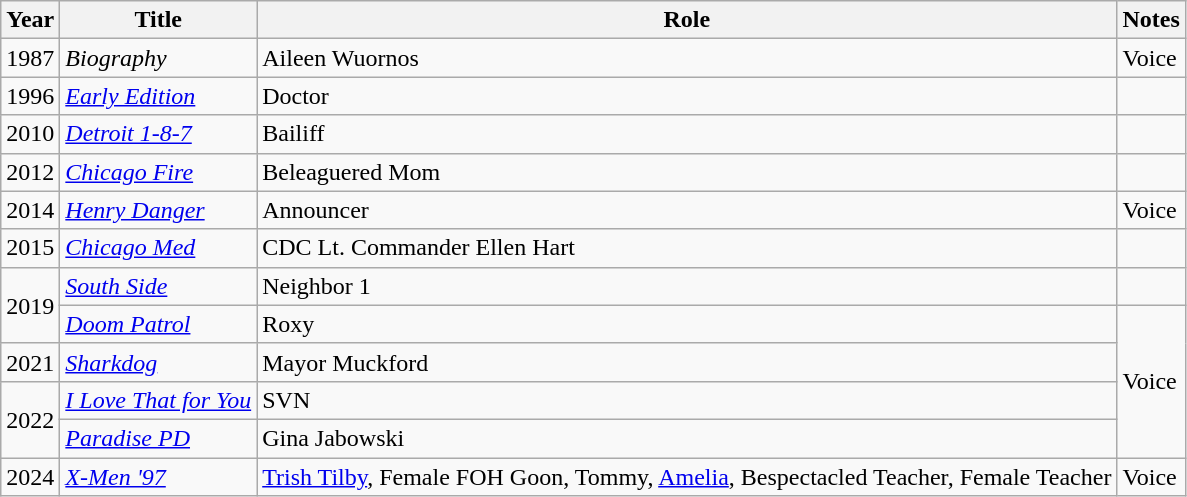<table class="wikitable">
<tr>
<th>Year</th>
<th>Title</th>
<th>Role</th>
<th>Notes</th>
</tr>
<tr>
<td>1987</td>
<td><em>Biography</em></td>
<td>Aileen Wuornos</td>
<td>Voice</td>
</tr>
<tr>
<td>1996</td>
<td><em><a href='#'>Early Edition</a></em></td>
<td>Doctor</td>
<td></td>
</tr>
<tr>
<td>2010</td>
<td><em><a href='#'>Detroit 1-8-7</a></em></td>
<td>Bailiff</td>
<td></td>
</tr>
<tr>
<td>2012</td>
<td><em><a href='#'>Chicago Fire</a></em></td>
<td>Beleaguered Mom</td>
<td></td>
</tr>
<tr>
<td>2014</td>
<td><em><a href='#'>Henry Danger</a></em></td>
<td>Announcer</td>
<td>Voice</td>
</tr>
<tr>
<td>2015</td>
<td><em><a href='#'>Chicago Med</a></em></td>
<td>CDC Lt. Commander Ellen Hart</td>
<td></td>
</tr>
<tr>
<td rowspan = "2">2019</td>
<td><em><a href='#'>South Side</a></em></td>
<td>Neighbor 1</td>
<td></td>
</tr>
<tr>
<td><em><a href='#'>Doom Patrol</a></em></td>
<td>Roxy</td>
<td rowspan = "4">Voice</td>
</tr>
<tr>
<td>2021</td>
<td><em><a href='#'>Sharkdog</a></em></td>
<td>Mayor Muckford</td>
</tr>
<tr>
<td rowspan = "2">2022</td>
<td><em><a href='#'>I Love That for You</a></em></td>
<td>SVN</td>
</tr>
<tr>
<td><em><a href='#'>Paradise PD</a></em></td>
<td>Gina Jabowski</td>
</tr>
<tr>
<td>2024</td>
<td><em><a href='#'>X-Men '97</a></em></td>
<td><a href='#'>Trish Tilby</a>, Female FOH Goon, Tommy, <a href='#'>Amelia</a>, Bespectacled Teacher, Female Teacher</td>
<td>Voice</td>
</tr>
</table>
